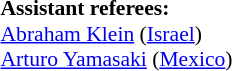<table width=50% style="font-size: 90%">
<tr>
<td><br><br>
<strong>Assistant referees:</strong>
<br><a href='#'>Abraham Klein</a> (<a href='#'>Israel</a>)
<br><a href='#'>Arturo Yamasaki</a> (<a href='#'>Mexico</a>)</td>
</tr>
</table>
